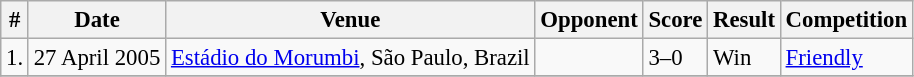<table class="wikitable" style="font-size:95%;">
<tr>
<th>#</th>
<th>Date</th>
<th>Venue</th>
<th>Opponent</th>
<th>Score</th>
<th>Result</th>
<th>Competition</th>
</tr>
<tr>
<td>1.</td>
<td>27 April 2005</td>
<td><a href='#'>Estádio do Morumbi</a>, São Paulo, Brazil</td>
<td></td>
<td>3–0</td>
<td>Win</td>
<td><a href='#'>Friendly</a></td>
</tr>
<tr>
</tr>
</table>
